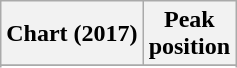<table class="wikitable sortable plainrowheaders" style="text-align:center">
<tr>
<th scope="col">Chart (2017)</th>
<th scope="col">Peak<br>position</th>
</tr>
<tr>
</tr>
<tr>
</tr>
<tr>
</tr>
</table>
